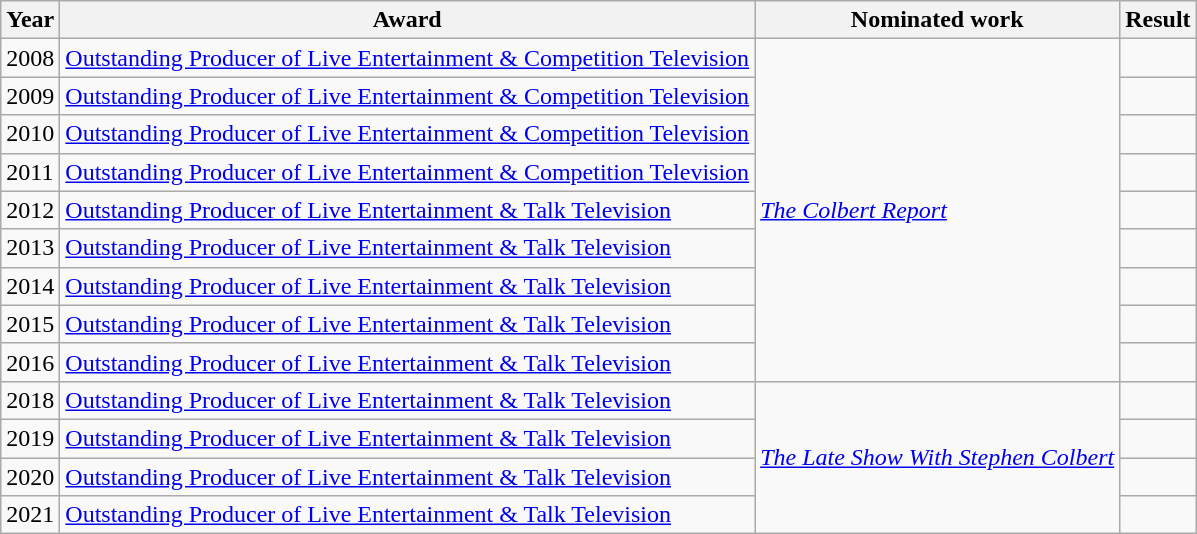<table class="wikitable">
<tr>
<th>Year</th>
<th>Award</th>
<th>Nominated work</th>
<th>Result</th>
</tr>
<tr>
<td>2008</td>
<td><a href='#'>Outstanding Producer of Live Entertainment & Competition Television</a></td>
<td rowspan=9><em><a href='#'>The Colbert Report</a></em></td>
<td></td>
</tr>
<tr>
<td>2009</td>
<td><a href='#'>Outstanding Producer of Live Entertainment & Competition Television</a></td>
<td></td>
</tr>
<tr>
<td>2010</td>
<td><a href='#'>Outstanding Producer of Live Entertainment & Competition Television</a></td>
<td></td>
</tr>
<tr>
<td>2011</td>
<td><a href='#'>Outstanding Producer of Live Entertainment & Competition Television</a></td>
<td></td>
</tr>
<tr>
<td>2012</td>
<td><a href='#'>Outstanding Producer of Live Entertainment & Talk Television</a></td>
<td></td>
</tr>
<tr>
<td>2013</td>
<td><a href='#'>Outstanding Producer of Live Entertainment & Talk Television</a></td>
<td></td>
</tr>
<tr>
<td>2014</td>
<td><a href='#'>Outstanding Producer of Live Entertainment & Talk Television</a></td>
<td></td>
</tr>
<tr>
<td>2015</td>
<td><a href='#'>Outstanding Producer of Live Entertainment & Talk Television</a></td>
<td></td>
</tr>
<tr>
<td>2016</td>
<td><a href='#'>Outstanding Producer of Live Entertainment & Talk Television</a></td>
<td></td>
</tr>
<tr>
<td>2018</td>
<td><a href='#'>Outstanding Producer of Live Entertainment & Talk Television</a></td>
<td rowspan=4><em><a href='#'>The Late Show With Stephen Colbert</a></em></td>
<td></td>
</tr>
<tr>
<td>2019</td>
<td><a href='#'>Outstanding Producer of Live Entertainment & Talk Television</a></td>
<td></td>
</tr>
<tr>
<td>2020</td>
<td><a href='#'>Outstanding Producer of Live Entertainment & Talk Television</a></td>
<td></td>
</tr>
<tr>
<td>2021</td>
<td><a href='#'>Outstanding Producer of Live Entertainment & Talk Television</a></td>
<td></td>
</tr>
</table>
